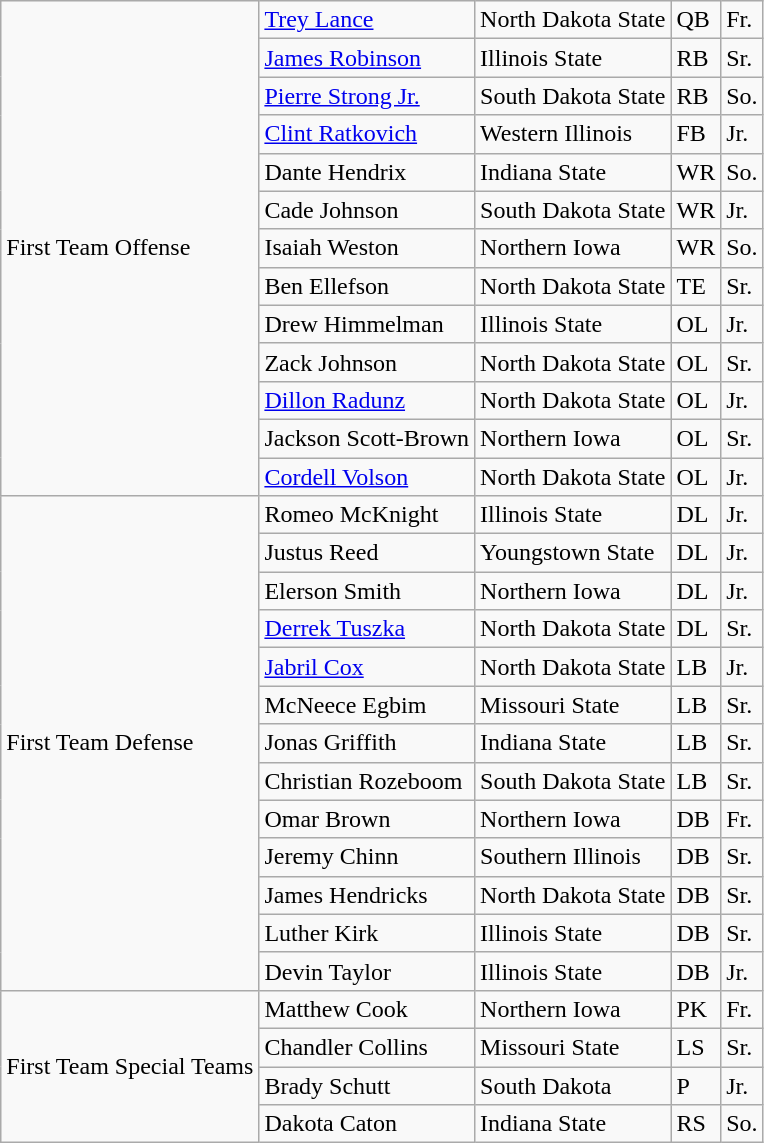<table class="wikitable">
<tr>
<td rowspan=13>First Team Offense</td>
<td><a href='#'>Trey Lance</a></td>
<td>North Dakota State</td>
<td>QB</td>
<td>Fr.</td>
</tr>
<tr>
<td><a href='#'>James Robinson</a></td>
<td>Illinois State</td>
<td>RB</td>
<td>Sr.</td>
</tr>
<tr>
<td><a href='#'>Pierre Strong Jr.</a></td>
<td>South Dakota State</td>
<td>RB</td>
<td>So.</td>
</tr>
<tr>
<td><a href='#'>Clint Ratkovich</a></td>
<td>Western Illinois</td>
<td>FB</td>
<td>Jr.</td>
</tr>
<tr>
<td>Dante Hendrix</td>
<td>Indiana State</td>
<td>WR</td>
<td>So.</td>
</tr>
<tr>
<td>Cade Johnson</td>
<td>South Dakota State</td>
<td>WR</td>
<td>Jr.</td>
</tr>
<tr>
<td>Isaiah Weston</td>
<td>Northern Iowa</td>
<td>WR</td>
<td>So.</td>
</tr>
<tr>
<td>Ben Ellefson</td>
<td>North Dakota State</td>
<td>TE</td>
<td>Sr.</td>
</tr>
<tr>
<td>Drew Himmelman</td>
<td>Illinois State</td>
<td>OL</td>
<td>Jr.</td>
</tr>
<tr>
<td>Zack Johnson</td>
<td>North Dakota State</td>
<td>OL</td>
<td>Sr.</td>
</tr>
<tr>
<td><a href='#'>Dillon Radunz</a></td>
<td>North Dakota State</td>
<td>OL</td>
<td>Jr.</td>
</tr>
<tr>
<td>Jackson Scott-Brown</td>
<td>Northern Iowa</td>
<td>OL</td>
<td>Sr.</td>
</tr>
<tr>
<td><a href='#'>Cordell Volson</a></td>
<td>North Dakota State</td>
<td>OL</td>
<td>Jr.</td>
</tr>
<tr>
<td rowspan=13>First Team Defense</td>
<td>Romeo McKnight</td>
<td>Illinois State</td>
<td>DL</td>
<td>Jr.</td>
</tr>
<tr>
<td>Justus Reed</td>
<td>Youngstown State</td>
<td>DL</td>
<td>Jr.</td>
</tr>
<tr>
<td>Elerson Smith</td>
<td>Northern Iowa</td>
<td>DL</td>
<td>Jr.</td>
</tr>
<tr>
<td><a href='#'>Derrek Tuszka</a></td>
<td>North Dakota State</td>
<td>DL</td>
<td>Sr.</td>
</tr>
<tr>
<td><a href='#'>Jabril Cox</a></td>
<td>North Dakota State</td>
<td>LB</td>
<td>Jr.</td>
</tr>
<tr>
<td>McNeece Egbim</td>
<td>Missouri State</td>
<td>LB</td>
<td>Sr.</td>
</tr>
<tr>
<td>Jonas Griffith</td>
<td>Indiana State</td>
<td>LB</td>
<td>Sr.</td>
</tr>
<tr>
<td>Christian Rozeboom</td>
<td>South Dakota State</td>
<td>LB</td>
<td>Sr.</td>
</tr>
<tr>
<td>Omar Brown</td>
<td>Northern Iowa</td>
<td>DB</td>
<td>Fr.</td>
</tr>
<tr>
<td>Jeremy Chinn</td>
<td>Southern Illinois</td>
<td>DB</td>
<td>Sr.</td>
</tr>
<tr>
<td>James Hendricks</td>
<td>North Dakota State</td>
<td>DB</td>
<td>Sr.</td>
</tr>
<tr>
<td>Luther Kirk</td>
<td>Illinois State</td>
<td>DB</td>
<td>Sr.</td>
</tr>
<tr>
<td>Devin Taylor</td>
<td>Illinois State</td>
<td>DB</td>
<td>Jr.</td>
</tr>
<tr>
<td rowspan=4>First Team Special Teams</td>
<td>Matthew Cook</td>
<td>Northern Iowa</td>
<td>PK</td>
<td>Fr.</td>
</tr>
<tr>
<td>Chandler Collins</td>
<td>Missouri State</td>
<td>LS</td>
<td>Sr.</td>
</tr>
<tr>
<td>Brady Schutt</td>
<td>South Dakota</td>
<td>P</td>
<td>Jr.</td>
</tr>
<tr>
<td>Dakota Caton</td>
<td>Indiana State</td>
<td>RS</td>
<td>So.</td>
</tr>
</table>
